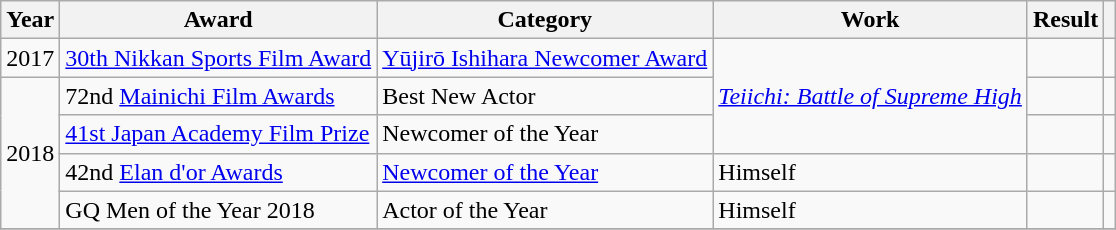<table class="wikitable">
<tr>
<th>Year</th>
<th>Award</th>
<th>Category</th>
<th>Work</th>
<th>Result</th>
<th></th>
</tr>
<tr>
<td rowspan=1>2017</td>
<td><a href='#'>30th Nikkan Sports Film Award</a></td>
<td><a href='#'>Yūjirō Ishihara Newcomer Award</a></td>
<td rowspan=3><em><a href='#'>Teiichi: Battle of Supreme High</a></em></td>
<td></td>
<td></td>
</tr>
<tr>
<td rowspan="4">2018</td>
<td>72nd <a href='#'>Mainichi Film Awards</a></td>
<td>Best New Actor</td>
<td></td>
<td></td>
</tr>
<tr>
<td><a href='#'>41st Japan Academy Film Prize</a></td>
<td>Newcomer of the Year</td>
<td></td>
<td></td>
</tr>
<tr>
<td>42nd <a href='#'>Elan d'or Awards</a></td>
<td><a href='#'>Newcomer of the Year</a></td>
<td>Himself</td>
<td></td>
<td></td>
</tr>
<tr>
<td>GQ Men of the Year 2018</td>
<td>Actor of the Year</td>
<td>Himself</td>
<td></td>
<td></td>
</tr>
<tr>
</tr>
</table>
